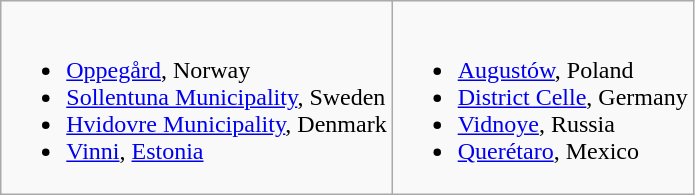<table class="wikitable">
<tr valign="top">
<td><br><ul><li> <a href='#'>Oppegård</a>, Norway</li><li> <a href='#'>Sollentuna Municipality</a>, Sweden</li><li> <a href='#'>Hvidovre Municipality</a>, Denmark</li><li> <a href='#'>Vinni</a>, <a href='#'>Estonia</a></li></ul></td>
<td><br><ul><li> <a href='#'>Augustów</a>, Poland</li><li> <a href='#'>District Celle</a>, Germany</li><li> <a href='#'>Vidnoye</a>, Russia</li><li> <a href='#'>Querétaro</a>, Mexico</li></ul></td>
</tr>
</table>
